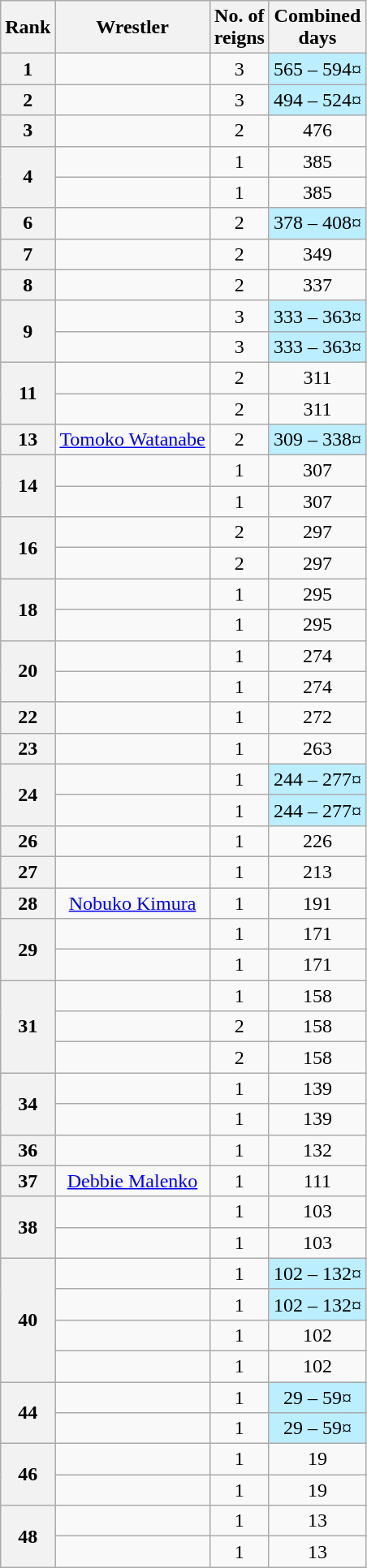<table class="wikitable sortable" style="text-align: center">
<tr>
<th>Rank</th>
<th>Wrestler</th>
<th>No. of<br>reigns</th>
<th>Combined<br>days</th>
</tr>
<tr>
<th>1</th>
<td></td>
<td>3</td>
<td style="background-color:#bbeeff">565 – 594¤</td>
</tr>
<tr>
<th>2</th>
<td></td>
<td>3</td>
<td style="background-color:#bbeeff">494 – 524¤</td>
</tr>
<tr>
<th>3</th>
<td></td>
<td>2</td>
<td>476</td>
</tr>
<tr>
<th rowspan=2>4</th>
<td></td>
<td>1</td>
<td>385</td>
</tr>
<tr>
<td></td>
<td>1</td>
<td>385</td>
</tr>
<tr>
<th>6</th>
<td></td>
<td>2</td>
<td style="background-color:#bbeeff">378 – 408¤</td>
</tr>
<tr>
<th>7</th>
<td></td>
<td>2</td>
<td>349</td>
</tr>
<tr>
<th>8</th>
<td></td>
<td>2</td>
<td>337</td>
</tr>
<tr>
<th rowspan=2>9</th>
<td></td>
<td>3</td>
<td style="background-color:#bbeeff">333 – 363¤</td>
</tr>
<tr>
<td></td>
<td>3</td>
<td style="background-color:#bbeeff">333 – 363¤</td>
</tr>
<tr>
<th rowspan=2>11</th>
<td></td>
<td>2</td>
<td>311</td>
</tr>
<tr>
<td></td>
<td>2</td>
<td>311</td>
</tr>
<tr>
<th>13</th>
<td><a href='#'>Tomoko Watanabe</a></td>
<td>2</td>
<td style="background-color:#bbeeff">309 – 338¤</td>
</tr>
<tr>
<th rowspan=2>14</th>
<td></td>
<td>1</td>
<td>307</td>
</tr>
<tr>
<td></td>
<td>1</td>
<td>307</td>
</tr>
<tr>
<th rowspan=2>16</th>
<td></td>
<td>2</td>
<td>297</td>
</tr>
<tr>
<td></td>
<td>2</td>
<td>297</td>
</tr>
<tr>
<th rowspan=2>18</th>
<td></td>
<td>1</td>
<td>295</td>
</tr>
<tr>
<td></td>
<td>1</td>
<td>295</td>
</tr>
<tr>
<th rowspan=2>20</th>
<td></td>
<td>1</td>
<td>274</td>
</tr>
<tr>
<td></td>
<td>1</td>
<td>274</td>
</tr>
<tr>
<th>22</th>
<td></td>
<td>1</td>
<td>272</td>
</tr>
<tr>
<th>23</th>
<td></td>
<td>1</td>
<td>263</td>
</tr>
<tr>
<th rowspan=2>24</th>
<td></td>
<td>1</td>
<td style="background-color:#bbeeff">244 – 277¤</td>
</tr>
<tr>
<td></td>
<td>1</td>
<td style="background-color:#bbeeff">244 – 277¤</td>
</tr>
<tr>
<th>26</th>
<td></td>
<td>1</td>
<td>226</td>
</tr>
<tr>
<th>27</th>
<td></td>
<td>1</td>
<td>213</td>
</tr>
<tr>
<th>28</th>
<td><a href='#'>Nobuko Kimura</a></td>
<td>1</td>
<td>191</td>
</tr>
<tr>
<th rowspan=2>29</th>
<td></td>
<td>1</td>
<td>171</td>
</tr>
<tr>
<td></td>
<td>1</td>
<td>171</td>
</tr>
<tr>
<th rowspan=3>31</th>
<td></td>
<td>1</td>
<td>158</td>
</tr>
<tr>
<td></td>
<td>2</td>
<td>158</td>
</tr>
<tr>
<td></td>
<td>2</td>
<td>158</td>
</tr>
<tr>
<th rowspan=2>34</th>
<td></td>
<td>1</td>
<td>139</td>
</tr>
<tr>
<td></td>
<td>1</td>
<td>139</td>
</tr>
<tr>
<th>36</th>
<td></td>
<td>1</td>
<td>132</td>
</tr>
<tr>
<th>37</th>
<td><a href='#'>Debbie Malenko</a></td>
<td>1</td>
<td>111</td>
</tr>
<tr>
<th rowspan=2>38</th>
<td></td>
<td>1</td>
<td>103</td>
</tr>
<tr>
<td></td>
<td>1</td>
<td>103</td>
</tr>
<tr>
<th rowspan=4>40</th>
<td></td>
<td>1</td>
<td style="background-color:#bbeeff">102 – 132¤</td>
</tr>
<tr>
<td></td>
<td>1</td>
<td style="background-color:#bbeeff">102 – 132¤</td>
</tr>
<tr>
<td></td>
<td>1</td>
<td>102</td>
</tr>
<tr>
<td></td>
<td>1</td>
<td>102</td>
</tr>
<tr>
<th rowspan=2>44</th>
<td></td>
<td>1</td>
<td style="background-color:#bbeeff">29 – 59¤</td>
</tr>
<tr>
<td></td>
<td>1</td>
<td style="background-color:#bbeeff">29 – 59¤</td>
</tr>
<tr>
<th rowspan=2>46</th>
<td></td>
<td>1</td>
<td>19</td>
</tr>
<tr>
<td></td>
<td>1</td>
<td>19</td>
</tr>
<tr>
<th rowspan=2>48</th>
<td></td>
<td>1</td>
<td>13</td>
</tr>
<tr>
<td></td>
<td>1</td>
<td>13</td>
</tr>
</table>
